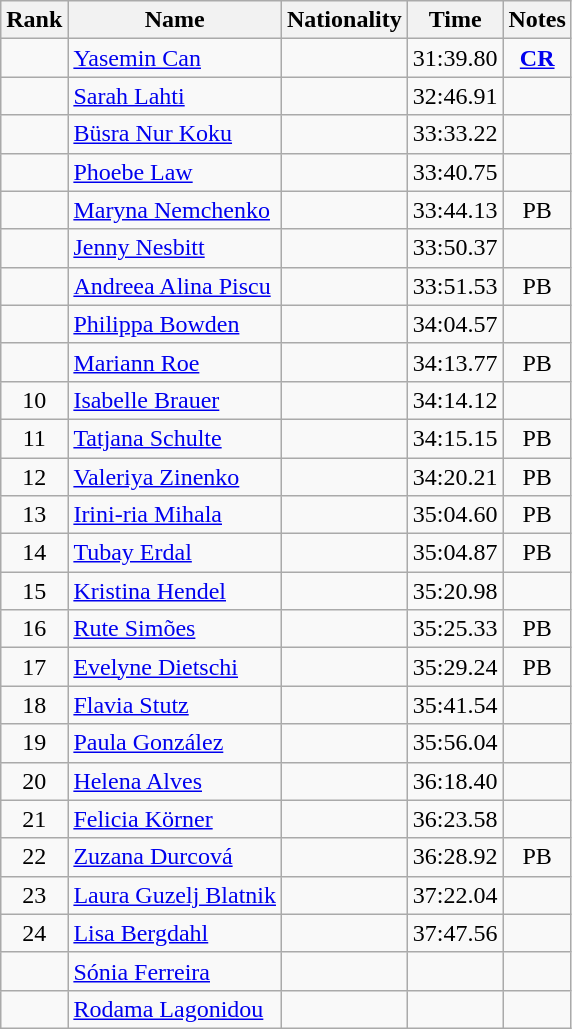<table class="wikitable sortable" style="text-align:center">
<tr>
<th>Rank</th>
<th>Name</th>
<th>Nationality</th>
<th>Time</th>
<th>Notes</th>
</tr>
<tr>
<td></td>
<td align=left><a href='#'>Yasemin Can</a></td>
<td align=left></td>
<td>31:39.80</td>
<td><strong><a href='#'>CR</a></strong></td>
</tr>
<tr>
<td></td>
<td align=left><a href='#'>Sarah Lahti</a></td>
<td align=left></td>
<td>32:46.91</td>
<td></td>
</tr>
<tr>
<td></td>
<td align=left><a href='#'>Büsra Nur Koku</a></td>
<td align=left></td>
<td>33:33.22</td>
<td></td>
</tr>
<tr>
<td></td>
<td align=left><a href='#'>Phoebe Law</a></td>
<td align=left></td>
<td>33:40.75</td>
<td></td>
</tr>
<tr>
<td></td>
<td align=left><a href='#'>Maryna Nemchenko</a></td>
<td align=left></td>
<td>33:44.13</td>
<td>PB</td>
</tr>
<tr>
<td></td>
<td align=left><a href='#'>Jenny Nesbitt</a></td>
<td align=left></td>
<td>33:50.37</td>
<td></td>
</tr>
<tr>
<td></td>
<td align=left><a href='#'>Andreea Alina Piscu</a></td>
<td align=left></td>
<td>33:51.53</td>
<td>PB</td>
</tr>
<tr>
<td></td>
<td align=left><a href='#'>Philippa Bowden</a></td>
<td align=left></td>
<td>34:04.57</td>
<td></td>
</tr>
<tr>
<td></td>
<td align=left><a href='#'>Mariann Roe</a></td>
<td align=left></td>
<td>34:13.77</td>
<td>PB</td>
</tr>
<tr>
<td>10</td>
<td align=left><a href='#'>Isabelle Brauer</a></td>
<td align=left></td>
<td>34:14.12</td>
<td></td>
</tr>
<tr>
<td>11</td>
<td align=left><a href='#'>Tatjana Schulte</a></td>
<td align=left></td>
<td>34:15.15</td>
<td>PB</td>
</tr>
<tr>
<td>12</td>
<td align=left><a href='#'>Valeriya Zinenko</a></td>
<td align=left></td>
<td>34:20.21</td>
<td>PB</td>
</tr>
<tr>
<td>13</td>
<td align=left><a href='#'>Irini-ria Mihala</a></td>
<td align=left></td>
<td>35:04.60</td>
<td>PB</td>
</tr>
<tr>
<td>14</td>
<td align=left><a href='#'>Tubay Erdal</a></td>
<td align=left></td>
<td>35:04.87</td>
<td>PB</td>
</tr>
<tr>
<td>15</td>
<td align=left><a href='#'>Kristina Hendel</a></td>
<td align=left></td>
<td>35:20.98</td>
<td></td>
</tr>
<tr>
<td>16</td>
<td align=left><a href='#'>Rute Simões</a></td>
<td align=left></td>
<td>35:25.33</td>
<td>PB</td>
</tr>
<tr>
<td>17</td>
<td align=left><a href='#'>Evelyne Dietschi</a></td>
<td align=left></td>
<td>35:29.24</td>
<td>PB</td>
</tr>
<tr>
<td>18</td>
<td align=left><a href='#'>Flavia Stutz</a></td>
<td align=left></td>
<td>35:41.54</td>
<td></td>
</tr>
<tr>
<td>19</td>
<td align=left><a href='#'>Paula González</a></td>
<td align=left></td>
<td>35:56.04</td>
<td></td>
</tr>
<tr>
<td>20</td>
<td align=left><a href='#'>Helena Alves</a></td>
<td align=left></td>
<td>36:18.40</td>
<td></td>
</tr>
<tr>
<td>21</td>
<td align=left><a href='#'>Felicia Körner</a></td>
<td align=left></td>
<td>36:23.58</td>
<td></td>
</tr>
<tr>
<td>22</td>
<td align=left><a href='#'>Zuzana Durcová</a></td>
<td align=left></td>
<td>36:28.92</td>
<td>PB</td>
</tr>
<tr>
<td>23</td>
<td align=left><a href='#'>Laura Guzelj Blatnik</a></td>
<td align=left></td>
<td>37:22.04</td>
<td></td>
</tr>
<tr>
<td>24</td>
<td align=left><a href='#'>Lisa Bergdahl</a></td>
<td align=left></td>
<td>37:47.56</td>
<td></td>
</tr>
<tr>
<td></td>
<td align=left><a href='#'>Sónia Ferreira</a></td>
<td align=left></td>
<td></td>
<td></td>
</tr>
<tr>
<td></td>
<td align=left><a href='#'>Rodama Lagonidou</a></td>
<td align=left></td>
<td></td>
<td></td>
</tr>
</table>
